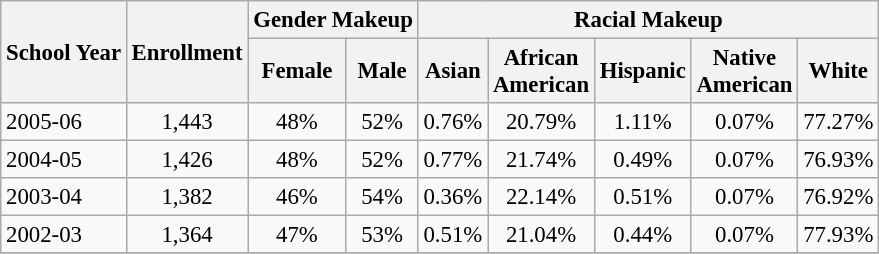<table class="wikitable" style="font-size: 95%;">
<tr>
<th rowspan="2">School Year</th>
<th rowspan="2">Enrollment</th>
<th colspan="2">Gender Makeup</th>
<th colspan="5">Racial Makeup</th>
</tr>
<tr>
<th>Female</th>
<th>Male</th>
<th>Asian</th>
<th>African <br>American</th>
<th>Hispanic</th>
<th>Native <br>American</th>
<th>White</th>
</tr>
<tr>
<td align="left">2005-06</td>
<td align="center">1,443</td>
<td align="center">48%</td>
<td align="center">52%</td>
<td align="center">0.76%</td>
<td align="center">20.79%</td>
<td align="center">1.11%</td>
<td align="center">0.07%</td>
<td align="center">77.27%</td>
</tr>
<tr>
<td align="left">2004-05</td>
<td align="center">1,426</td>
<td align="center">48%</td>
<td align="center">52%</td>
<td align="center">0.77%</td>
<td align="center">21.74%</td>
<td align="center">0.49%</td>
<td align="center">0.07%</td>
<td align="center">76.93%</td>
</tr>
<tr>
<td align="left">2003-04</td>
<td align="center">1,382</td>
<td align="center">46%</td>
<td align="center">54%</td>
<td align="center">0.36%</td>
<td align="center">22.14%</td>
<td align="center">0.51%</td>
<td align="center">0.07%</td>
<td align="center">76.92%</td>
</tr>
<tr>
<td align="left">2002-03</td>
<td align="center">1,364</td>
<td align="center">47%</td>
<td align="center">53%</td>
<td align="center">0.51%</td>
<td align="center">21.04%</td>
<td align="center">0.44%</td>
<td align="center">0.07%</td>
<td align="center">77.93%</td>
</tr>
<tr>
</tr>
</table>
